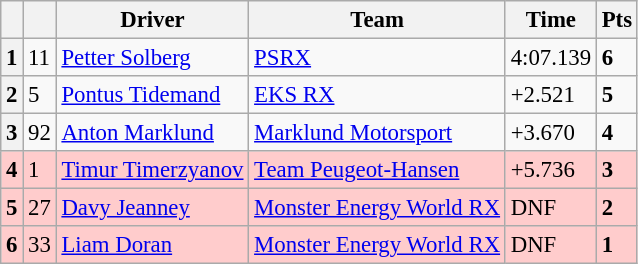<table class=wikitable style="font-size:95%">
<tr>
<th></th>
<th></th>
<th>Driver</th>
<th>Team</th>
<th>Time</th>
<th>Pts</th>
</tr>
<tr>
<th>1</th>
<td>11</td>
<td> <a href='#'>Petter Solberg</a></td>
<td><a href='#'>PSRX</a></td>
<td>4:07.139</td>
<td><strong>6</strong></td>
</tr>
<tr>
<th>2</th>
<td>5</td>
<td> <a href='#'>Pontus Tidemand</a></td>
<td><a href='#'>EKS RX</a></td>
<td>+2.521</td>
<td><strong>5</strong></td>
</tr>
<tr>
<th>3</th>
<td>92</td>
<td> <a href='#'>Anton Marklund</a></td>
<td><a href='#'>Marklund Motorsport</a></td>
<td>+3.670</td>
<td><strong>4</strong></td>
</tr>
<tr>
<th style="background:#ffcccc;">4</th>
<td style="background:#ffcccc;">1</td>
<td style="background:#ffcccc;"> <a href='#'>Timur Timerzyanov</a></td>
<td style="background:#ffcccc;"><a href='#'>Team Peugeot-Hansen</a></td>
<td style="background:#ffcccc;">+5.736</td>
<td style="background:#ffcccc;"><strong>3</strong></td>
</tr>
<tr>
<th style="background:#ffcccc;">5</th>
<td style="background:#ffcccc;">27</td>
<td style="background:#ffcccc;"> <a href='#'>Davy Jeanney</a></td>
<td style="background:#ffcccc;"><a href='#'>Monster Energy World RX</a></td>
<td style="background:#ffcccc;">DNF</td>
<td style="background:#ffcccc;"><strong>2</strong></td>
</tr>
<tr>
<th style="background:#ffcccc;">6</th>
<td style="background:#ffcccc;">33</td>
<td style="background:#ffcccc;"> <a href='#'>Liam Doran</a></td>
<td style="background:#ffcccc;"><a href='#'>Monster Energy World RX</a></td>
<td style="background:#ffcccc;">DNF</td>
<td style="background:#ffcccc;"><strong>1</strong></td>
</tr>
</table>
